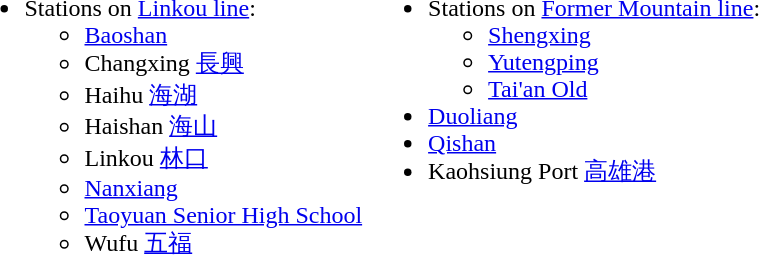<table>
<tr>
<td valign=top><br><ul><li>Stations on <a href='#'>Linkou line</a>:<ul><li><a href='#'>Baoshan</a></li><li>Changxing <a href='#'>長興</a></li><li>Haihu <a href='#'>海湖</a></li><li>Haishan <a href='#'>海山</a></li><li>Linkou <a href='#'>林口</a></li><li><a href='#'>Nanxiang</a></li><li><a href='#'>Taoyuan Senior High School</a></li><li>Wufu <a href='#'>五福</a></li></ul></li></ul></td>
<td valign=top><br><ul><li>Stations on <a href='#'>Former Mountain line</a>:<ul><li><a href='#'>Shengxing</a></li><li><a href='#'>Yutengping</a></li><li><a href='#'>Tai'an Old</a></li></ul></li><li><a href='#'>Duoliang</a></li><li><a href='#'>Qishan</a></li><li>Kaohsiung Port <a href='#'>高雄港</a></li></ul></td>
</tr>
</table>
